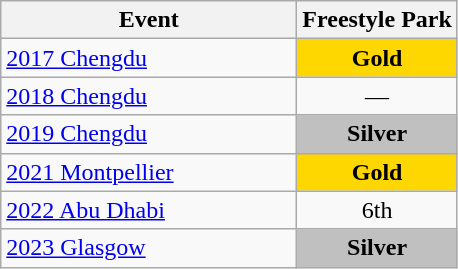<table class="wikitable" style="text-align: center;">
<tr ">
<th style="width:190px;">Event</th>
<th>Freestyle Park</th>
</tr>
<tr>
<td align=left> <a href='#'>2017 Chengdu</a></td>
<td style="background:gold"><strong>Gold</strong></td>
</tr>
<tr>
<td align=left> <a href='#'>2018 Chengdu</a></td>
<td>—</td>
</tr>
<tr>
<td align=left> <a href='#'>2019 Chengdu</a></td>
<td style="background:silver"><strong>Silver</strong></td>
</tr>
<tr>
<td align=left> <a href='#'>2021 Montpellier</a></td>
<td style="background:gold"><strong>Gold</strong></td>
</tr>
<tr>
<td align=left> <a href='#'>2022 Abu Dhabi</a></td>
<td>6th</td>
</tr>
<tr>
<td align=left> <a href='#'>2023 Glasgow</a></td>
<td style="background:silver"><strong>Silver</strong></td>
</tr>
</table>
